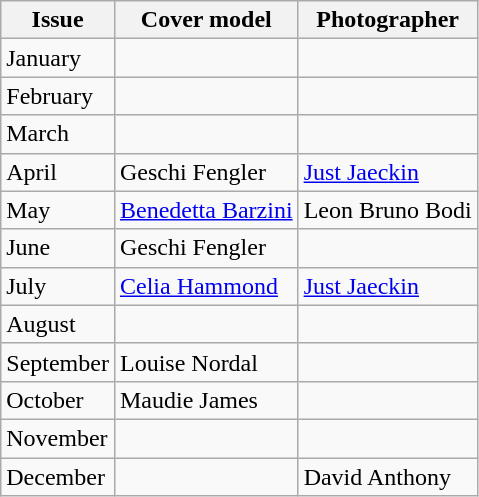<table class="sortable wikitable">
<tr>
<th>Issue</th>
<th>Cover model</th>
<th>Photographer</th>
</tr>
<tr>
<td>January</td>
<td></td>
<td></td>
</tr>
<tr>
<td>February</td>
<td></td>
<td></td>
</tr>
<tr>
<td>March</td>
<td></td>
<td></td>
</tr>
<tr>
<td>April</td>
<td>Geschi Fengler</td>
<td><a href='#'>Just Jaeckin</a></td>
</tr>
<tr>
<td>May</td>
<td><a href='#'>Benedetta Barzini</a></td>
<td>Leon Bruno Bodi</td>
</tr>
<tr>
<td>June</td>
<td>Geschi Fengler</td>
<td></td>
</tr>
<tr>
<td>July</td>
<td><a href='#'>Celia Hammond</a></td>
<td><a href='#'>Just Jaeckin</a></td>
</tr>
<tr>
<td>August</td>
<td></td>
<td></td>
</tr>
<tr>
<td>September</td>
<td>Louise Nordal</td>
<td></td>
</tr>
<tr>
<td>October</td>
<td>Maudie James</td>
<td></td>
</tr>
<tr>
<td>November</td>
<td></td>
<td></td>
</tr>
<tr>
<td>December</td>
<td></td>
<td>David Anthony</td>
</tr>
</table>
